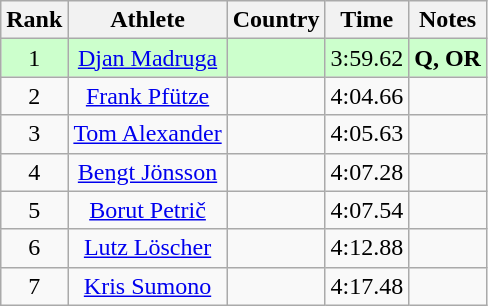<table class="wikitable sortable" style="text-align:center">
<tr>
<th>Rank</th>
<th>Athlete</th>
<th>Country</th>
<th>Time</th>
<th>Notes</th>
</tr>
<tr bgcolor=ccffcc>
<td>1</td>
<td><a href='#'>Djan Madruga</a></td>
<td align=left></td>
<td>3:59.62</td>
<td><strong> Q, OR</strong></td>
</tr>
<tr>
<td>2</td>
<td><a href='#'>Frank Pfütze</a></td>
<td align=left></td>
<td>4:04.66</td>
<td><strong> </strong></td>
</tr>
<tr>
<td>3</td>
<td><a href='#'>Tom Alexander</a></td>
<td align=left></td>
<td>4:05.63</td>
<td><strong> </strong></td>
</tr>
<tr>
<td>4</td>
<td><a href='#'>Bengt Jönsson</a></td>
<td align=left></td>
<td>4:07.28</td>
<td><strong> </strong></td>
</tr>
<tr>
<td>5</td>
<td><a href='#'>Borut Petrič</a></td>
<td align=left></td>
<td>4:07.54</td>
<td><strong> </strong></td>
</tr>
<tr>
<td>6</td>
<td><a href='#'>Lutz Löscher</a></td>
<td align=left></td>
<td>4:12.88</td>
<td><strong> </strong></td>
</tr>
<tr>
<td>7</td>
<td><a href='#'>Kris Sumono</a></td>
<td align=left></td>
<td>4:17.48</td>
<td><strong> </strong></td>
</tr>
</table>
